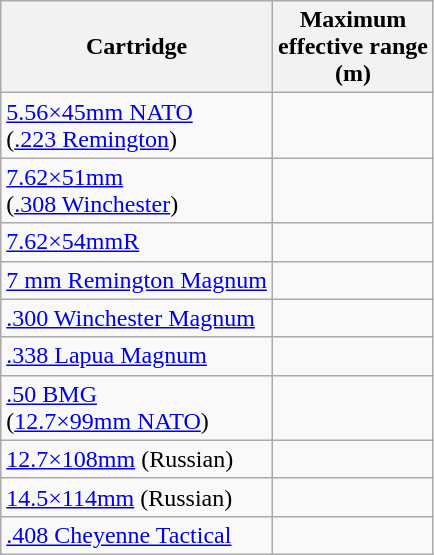<table class="wikitable floatright">
<tr>
<th>Cartridge</th>
<th>Maximum<br> effective range<br> (m)</th>
</tr>
<tr>
<td><a href='#'>5.56×45mm NATO</a><br> (<a href='#'>.223 Remington</a>)</td>
<td></td>
</tr>
<tr>
<td><a href='#'>7.62×51mm</a><br> (<a href='#'>.308 Winchester</a>)</td>
<td></td>
</tr>
<tr>
<td><a href='#'>7.62×54mmR</a></td>
<td></td>
</tr>
<tr>
<td><a href='#'>7 mm Remington Magnum</a></td>
<td></td>
</tr>
<tr>
<td><a href='#'>.300 Winchester Magnum</a></td>
<td></td>
</tr>
<tr>
<td><a href='#'>.338 Lapua Magnum</a></td>
<td></td>
</tr>
<tr>
<td><a href='#'>.50 BMG</a><br> (<a href='#'>12.7×99mm NATO</a>)</td>
<td></td>
</tr>
<tr>
<td><a href='#'>12.7×108mm</a> (Russian)</td>
<td></td>
</tr>
<tr>
<td><a href='#'>14.5×114mm</a> (Russian)</td>
<td></td>
</tr>
<tr>
<td><a href='#'>.408 Cheyenne Tactical</a></td>
<td></td>
</tr>
</table>
